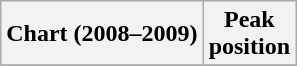<table class="wikitable plainrowheaders" style="text-align:center">
<tr>
<th scope="col">Chart (2008–2009)</th>
<th scope="col">Peak<br>position</th>
</tr>
<tr>
</tr>
</table>
